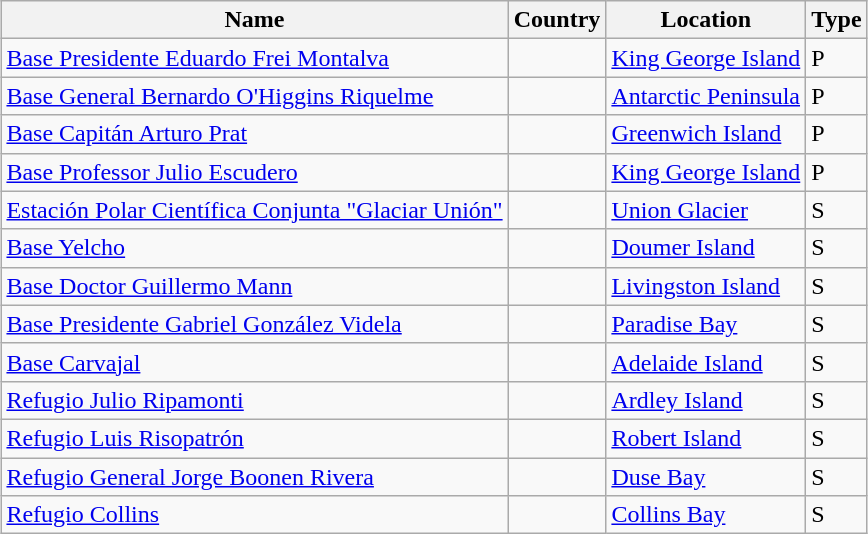<table class="wikitable" style="margin:1em auto;">
<tr>
<th>Name</th>
<th>Country</th>
<th>Location</th>
<th>Type</th>
</tr>
<tr>
<td><a href='#'>Base Presidente Eduardo Frei Montalva</a></td>
<td></td>
<td><a href='#'>King George Island</a></td>
<td>P</td>
</tr>
<tr>
<td><a href='#'>Base General Bernardo O'Higgins Riquelme</a></td>
<td></td>
<td><a href='#'>Antarctic Peninsula</a></td>
<td>P</td>
</tr>
<tr>
<td><a href='#'>Base Capitán Arturo Prat</a></td>
<td></td>
<td><a href='#'>Greenwich Island</a></td>
<td>P</td>
</tr>
<tr>
<td><a href='#'>Base Professor Julio Escudero</a></td>
<td></td>
<td><a href='#'>King George Island</a></td>
<td>P</td>
</tr>
<tr>
<td><a href='#'>Estación Polar Científica Conjunta "Glaciar Unión"</a></td>
<td></td>
<td><a href='#'>Union Glacier</a></td>
<td>S</td>
</tr>
<tr>
<td><a href='#'>Base Yelcho</a></td>
<td></td>
<td><a href='#'>Doumer Island</a></td>
<td>S</td>
</tr>
<tr>
<td><a href='#'>Base Doctor Guillermo Mann</a></td>
<td></td>
<td><a href='#'>Livingston Island</a></td>
<td>S</td>
</tr>
<tr>
<td><a href='#'>Base Presidente Gabriel González Videla</a></td>
<td></td>
<td><a href='#'>Paradise Bay</a></td>
<td>S</td>
</tr>
<tr>
<td><a href='#'>Base Carvajal</a></td>
<td></td>
<td><a href='#'>Adelaide Island</a></td>
<td>S</td>
</tr>
<tr>
<td><a href='#'>Refugio Julio Ripamonti</a></td>
<td></td>
<td><a href='#'>Ardley Island</a></td>
<td>S</td>
</tr>
<tr>
<td><a href='#'>Refugio Luis Risopatrón</a></td>
<td></td>
<td><a href='#'>Robert Island</a></td>
<td>S</td>
</tr>
<tr>
<td><a href='#'>Refugio General Jorge Boonen Rivera</a></td>
<td></td>
<td><a href='#'>Duse Bay</a></td>
<td>S</td>
</tr>
<tr>
<td><a href='#'>Refugio Collins</a></td>
<td></td>
<td><a href='#'>Collins Bay</a></td>
<td>S</td>
</tr>
</table>
